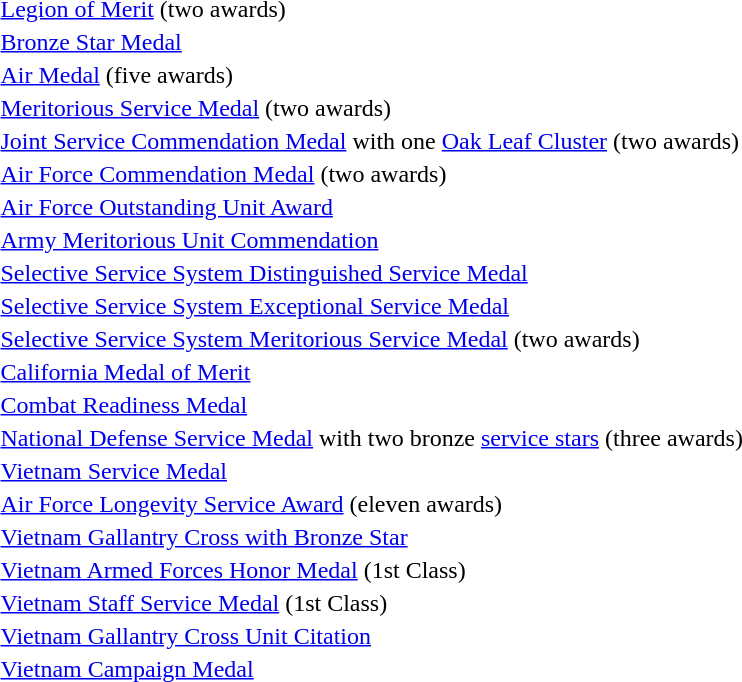<table>
<tr>
<td></td>
<td><a href='#'>Legion of Merit</a> (two awards)</td>
</tr>
<tr>
<td></td>
<td><a href='#'>Bronze Star Medal</a></td>
</tr>
<tr>
<td></td>
<td><a href='#'>Air Medal</a> (five awards)</td>
</tr>
<tr>
<td></td>
<td><a href='#'>Meritorious Service Medal</a> (two awards)</td>
</tr>
<tr>
<td></td>
<td><a href='#'>Joint Service Commendation Medal</a> with one <a href='#'>Oak Leaf Cluster</a> (two awards)</td>
</tr>
<tr>
<td></td>
<td><a href='#'>Air Force Commendation Medal</a> (two awards)</td>
</tr>
<tr>
<td></td>
<td><a href='#'>Air Force Outstanding Unit Award</a></td>
</tr>
<tr>
<td></td>
<td><a href='#'>Army Meritorious Unit Commendation</a></td>
</tr>
<tr>
<td></td>
<td><a href='#'>Selective Service System Distinguished Service Medal</a></td>
</tr>
<tr>
<td></td>
<td><a href='#'>Selective Service System Exceptional Service Medal</a></td>
</tr>
<tr>
<td></td>
<td><a href='#'>Selective Service System Meritorious Service Medal</a> (two awards)</td>
</tr>
<tr>
<td></td>
<td><a href='#'>California Medal of Merit</a></td>
</tr>
<tr>
<td></td>
<td><a href='#'>Combat Readiness Medal</a></td>
</tr>
<tr>
<td></td>
<td><a href='#'>National Defense Service Medal</a> with two bronze <a href='#'>service stars</a> (three awards)</td>
</tr>
<tr>
<td></td>
<td><a href='#'>Vietnam Service Medal</a></td>
</tr>
<tr>
<td></td>
<td><a href='#'>Air Force Longevity Service Award</a> (eleven awards)</td>
</tr>
<tr>
<td></td>
<td><a href='#'>Vietnam Gallantry Cross with Bronze Star</a></td>
</tr>
<tr>
<td></td>
<td><a href='#'>Vietnam Armed Forces Honor Medal</a> (1st Class)</td>
</tr>
<tr>
<td></td>
<td><a href='#'>Vietnam Staff Service Medal</a> (1st Class)</td>
</tr>
<tr>
<td></td>
<td><a href='#'>Vietnam Gallantry Cross Unit Citation</a></td>
</tr>
<tr>
<td></td>
<td><a href='#'>Vietnam Campaign Medal</a></td>
</tr>
</table>
